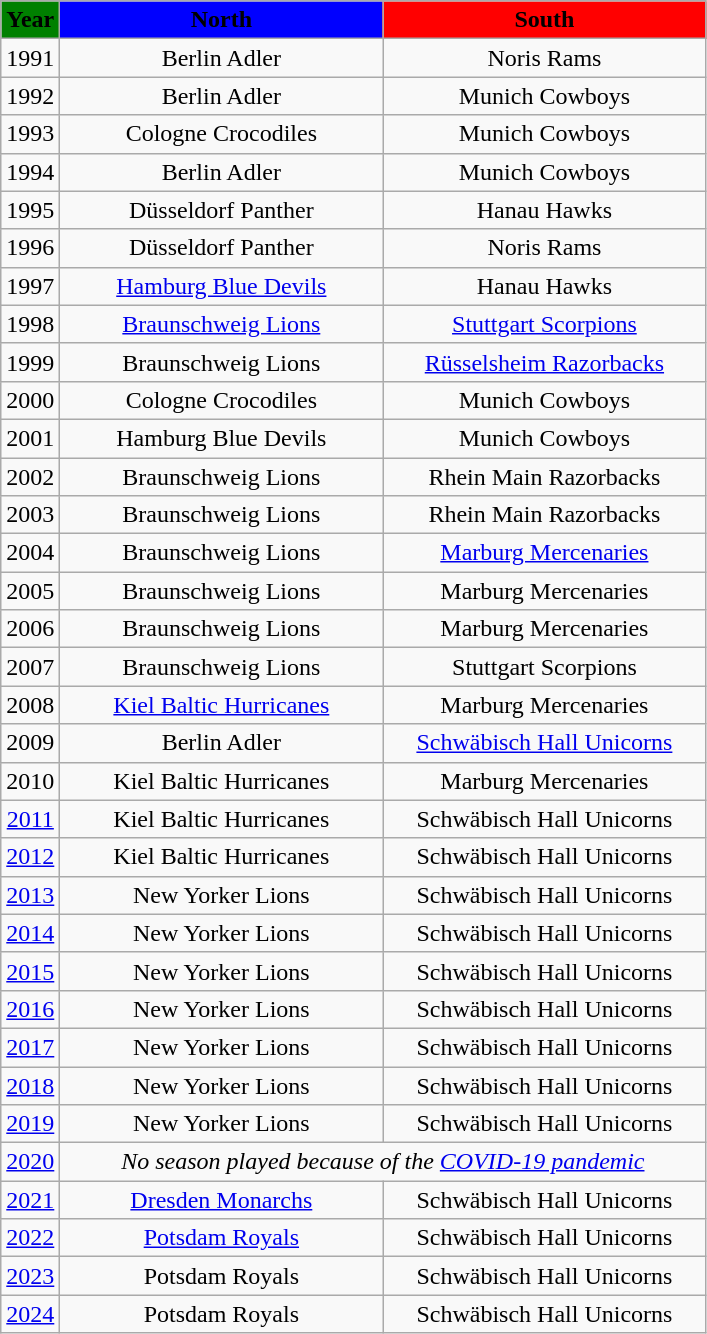<table class="wikitable" style="text-align:center;">
<tr>
<td style="background:green"><strong>Year</strong></td>
<td style="width:13em; background:blue"><strong>North</strong></td>
<td style="width:13em; background:red"><strong>South</strong></td>
</tr>
<tr>
<td>1991</td>
<td>Berlin Adler</td>
<td>Noris Rams</td>
</tr>
<tr>
<td>1992</td>
<td>Berlin Adler</td>
<td>Munich Cowboys</td>
</tr>
<tr>
<td>1993</td>
<td>Cologne Crocodiles</td>
<td>Munich Cowboys</td>
</tr>
<tr>
<td>1994</td>
<td>Berlin Adler</td>
<td>Munich Cowboys</td>
</tr>
<tr>
<td>1995</td>
<td>Düsseldorf Panther</td>
<td>Hanau Hawks</td>
</tr>
<tr>
<td>1996</td>
<td>Düsseldorf Panther</td>
<td>Noris Rams</td>
</tr>
<tr>
<td>1997</td>
<td><a href='#'>Hamburg Blue Devils</a></td>
<td>Hanau Hawks</td>
</tr>
<tr>
<td>1998</td>
<td><a href='#'>Braunschweig Lions</a></td>
<td><a href='#'>Stuttgart Scorpions</a></td>
</tr>
<tr>
<td>1999</td>
<td>Braunschweig Lions</td>
<td><a href='#'>Rüsselsheim Razorbacks</a></td>
</tr>
<tr>
<td>2000</td>
<td>Cologne Crocodiles</td>
<td>Munich Cowboys</td>
</tr>
<tr>
<td>2001</td>
<td>Hamburg Blue Devils</td>
<td>Munich Cowboys</td>
</tr>
<tr>
<td>2002</td>
<td>Braunschweig Lions</td>
<td>Rhein Main Razorbacks</td>
</tr>
<tr>
<td>2003</td>
<td>Braunschweig Lions</td>
<td>Rhein Main Razorbacks</td>
</tr>
<tr>
<td>2004</td>
<td>Braunschweig Lions</td>
<td><a href='#'>Marburg Mercenaries</a></td>
</tr>
<tr>
<td>2005</td>
<td>Braunschweig Lions</td>
<td>Marburg Mercenaries</td>
</tr>
<tr>
<td>2006</td>
<td>Braunschweig Lions</td>
<td>Marburg Mercenaries</td>
</tr>
<tr>
<td>2007</td>
<td>Braunschweig Lions</td>
<td>Stuttgart Scorpions</td>
</tr>
<tr>
<td>2008</td>
<td><a href='#'>Kiel Baltic Hurricanes</a></td>
<td>Marburg Mercenaries</td>
</tr>
<tr>
<td>2009</td>
<td>Berlin Adler</td>
<td><a href='#'>Schwäbisch Hall Unicorns</a></td>
</tr>
<tr>
<td>2010</td>
<td>Kiel Baltic Hurricanes</td>
<td>Marburg Mercenaries</td>
</tr>
<tr>
<td><a href='#'>2011</a></td>
<td>Kiel Baltic Hurricanes</td>
<td>Schwäbisch Hall Unicorns</td>
</tr>
<tr>
<td><a href='#'>2012</a></td>
<td>Kiel Baltic Hurricanes</td>
<td>Schwäbisch Hall Unicorns</td>
</tr>
<tr>
<td><a href='#'>2013</a></td>
<td>New Yorker Lions</td>
<td>Schwäbisch Hall Unicorns</td>
</tr>
<tr>
<td><a href='#'>2014</a></td>
<td>New Yorker Lions</td>
<td>Schwäbisch Hall Unicorns</td>
</tr>
<tr>
<td><a href='#'>2015</a></td>
<td>New Yorker Lions</td>
<td>Schwäbisch Hall Unicorns</td>
</tr>
<tr>
<td><a href='#'>2016</a></td>
<td>New Yorker Lions</td>
<td>Schwäbisch Hall Unicorns</td>
</tr>
<tr>
<td><a href='#'>2017</a></td>
<td>New Yorker Lions</td>
<td>Schwäbisch Hall Unicorns</td>
</tr>
<tr>
<td><a href='#'>2018</a></td>
<td>New Yorker Lions</td>
<td>Schwäbisch Hall Unicorns</td>
</tr>
<tr>
<td><a href='#'>2019</a></td>
<td>New Yorker Lions</td>
<td>Schwäbisch Hall Unicorns</td>
</tr>
<tr>
<td><a href='#'>2020</a></td>
<td colspan="2"><em>No season played because of the <a href='#'>COVID-19 pandemic</a></em></td>
</tr>
<tr>
<td><a href='#'>2021</a></td>
<td><a href='#'>Dresden Monarchs</a></td>
<td>Schwäbisch Hall Unicorns</td>
</tr>
<tr>
<td><a href='#'>2022</a></td>
<td><a href='#'>Potsdam Royals</a></td>
<td>Schwäbisch Hall Unicorns</td>
</tr>
<tr>
<td><a href='#'>2023</a></td>
<td>Potsdam Royals</td>
<td>Schwäbisch Hall Unicorns</td>
</tr>
<tr>
<td><a href='#'>2024</a></td>
<td>Potsdam Royals</td>
<td>Schwäbisch Hall Unicorns</td>
</tr>
</table>
